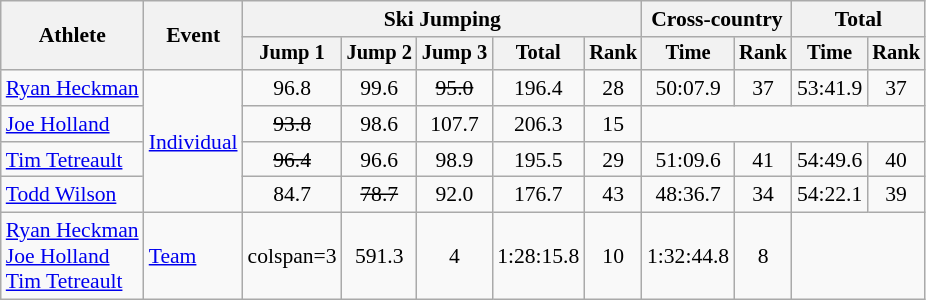<table class=wikitable style=font-size:90%;text-align:center>
<tr>
<th rowspan=2>Athlete</th>
<th rowspan=2>Event</th>
<th colspan=5>Ski Jumping</th>
<th colspan=2>Cross-country</th>
<th colspan=2>Total</th>
</tr>
<tr style=font-size:95%>
<th>Jump 1</th>
<th>Jump 2</th>
<th>Jump 3</th>
<th>Total</th>
<th>Rank</th>
<th>Time</th>
<th>Rank</th>
<th>Time</th>
<th>Rank</th>
</tr>
<tr>
<td align=left><a href='#'>Ryan Heckman</a></td>
<td align=left rowspan=4><a href='#'>Individual</a></td>
<td>96.8</td>
<td>99.6</td>
<td><s>95.0</s></td>
<td>196.4</td>
<td>28</td>
<td>50:07.9</td>
<td>37</td>
<td>53:41.9</td>
<td>37</td>
</tr>
<tr>
<td align=left><a href='#'>Joe Holland</a></td>
<td><s>93.8</s></td>
<td>98.6</td>
<td>107.7</td>
<td>206.3</td>
<td>15</td>
<td colspan=4></td>
</tr>
<tr>
<td align=left><a href='#'>Tim Tetreault</a></td>
<td><s>96.4</s></td>
<td>96.6</td>
<td>98.9</td>
<td>195.5</td>
<td>29</td>
<td>51:09.6</td>
<td>41</td>
<td>54:49.6</td>
<td>40</td>
</tr>
<tr>
<td align=left><a href='#'>Todd Wilson</a></td>
<td>84.7</td>
<td><s>78.7</s></td>
<td>92.0</td>
<td>176.7</td>
<td>43</td>
<td>48:36.7</td>
<td>34</td>
<td>54:22.1</td>
<td>39</td>
</tr>
<tr>
<td align=left><a href='#'>Ryan Heckman</a><br><a href='#'>Joe Holland</a><br><a href='#'>Tim Tetreault</a></td>
<td align=left><a href='#'>Team</a></td>
<td>colspan=3 </td>
<td>591.3</td>
<td>4</td>
<td>1:28:15.8</td>
<td>10</td>
<td>1:32:44.8</td>
<td>8</td>
</tr>
</table>
